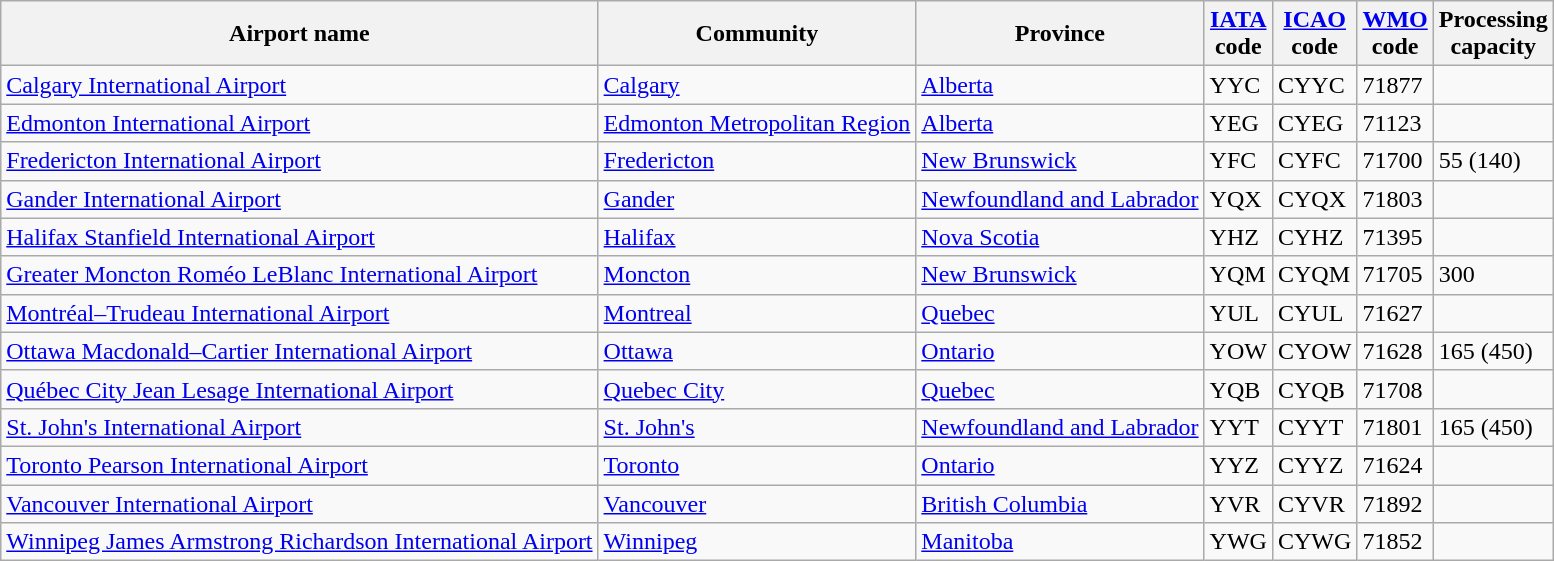<table class="wikitable sortable" style="width:auto;">
<tr>
<th>Airport name</th>
<th>Community</th>
<th>Province</th>
<th><a href='#'>IATA</a><br>code</th>
<th><a href='#'>ICAO</a><br>code</th>
<th><a href='#'>WMO</a><br>code</th>
<th>Processing<br>capacity</th>
</tr>
<tr>
<td><a href='#'>Calgary International Airport</a></td>
<td><a href='#'>Calgary</a></td>
<td><a href='#'>Alberta</a></td>
<td>YYC</td>
<td>CYYC</td>
<td>71877</td>
<td></td>
</tr>
<tr>
<td><a href='#'>Edmonton International Airport</a></td>
<td><a href='#'>Edmonton Metropolitan Region</a></td>
<td><a href='#'>Alberta</a></td>
<td>YEG</td>
<td>CYEG</td>
<td>71123</td>
<td></td>
</tr>
<tr>
<td><a href='#'>Fredericton International Airport</a></td>
<td><a href='#'>Fredericton</a></td>
<td><a href='#'>New Brunswick</a></td>
<td>YFC</td>
<td>CYFC</td>
<td>71700</td>
<td>55 (140)</td>
</tr>
<tr>
<td><a href='#'>Gander International Airport</a></td>
<td><a href='#'>Gander</a></td>
<td><a href='#'>Newfoundland and Labrador</a></td>
<td>YQX</td>
<td>CYQX</td>
<td>71803</td>
<td></td>
</tr>
<tr>
<td><a href='#'>Halifax Stanfield International Airport</a></td>
<td><a href='#'>Halifax</a></td>
<td><a href='#'>Nova Scotia</a></td>
<td>YHZ</td>
<td>CYHZ</td>
<td>71395</td>
<td></td>
</tr>
<tr>
<td><a href='#'>Greater Moncton Roméo LeBlanc International Airport</a></td>
<td><a href='#'>Moncton</a></td>
<td><a href='#'>New Brunswick</a></td>
<td>YQM</td>
<td>CYQM</td>
<td>71705</td>
<td>300</td>
</tr>
<tr>
<td><a href='#'>Montréal–Trudeau International Airport</a></td>
<td><a href='#'>Montreal</a></td>
<td><a href='#'>Quebec</a></td>
<td>YUL</td>
<td>CYUL</td>
<td>71627</td>
<td></td>
</tr>
<tr>
<td><a href='#'>Ottawa Macdonald–Cartier International Airport</a></td>
<td><a href='#'>Ottawa</a></td>
<td><a href='#'>Ontario</a></td>
<td>YOW</td>
<td>CYOW</td>
<td>71628</td>
<td>165 (450)</td>
</tr>
<tr>
<td><a href='#'>Québec City Jean Lesage International Airport</a></td>
<td><a href='#'>Quebec City</a></td>
<td><a href='#'>Quebec</a></td>
<td>YQB</td>
<td>CYQB</td>
<td>71708</td>
<td></td>
</tr>
<tr>
<td><a href='#'>St. John's International Airport</a></td>
<td><a href='#'>St. John's</a></td>
<td><a href='#'>Newfoundland and Labrador</a></td>
<td>YYT</td>
<td>CYYT</td>
<td>71801</td>
<td>165 (450)</td>
</tr>
<tr>
<td><a href='#'>Toronto Pearson International Airport</a></td>
<td><a href='#'>Toronto</a></td>
<td><a href='#'>Ontario</a></td>
<td>YYZ</td>
<td>CYYZ</td>
<td>71624</td>
<td></td>
</tr>
<tr>
<td><a href='#'>Vancouver International Airport</a></td>
<td><a href='#'>Vancouver</a></td>
<td><a href='#'>British Columbia</a></td>
<td>YVR</td>
<td>CYVR</td>
<td>71892</td>
<td></td>
</tr>
<tr>
<td><a href='#'>Winnipeg James Armstrong Richardson International Airport</a></td>
<td><a href='#'>Winnipeg</a></td>
<td><a href='#'>Manitoba</a></td>
<td>YWG</td>
<td>CYWG</td>
<td>71852</td>
<td></td>
</tr>
</table>
